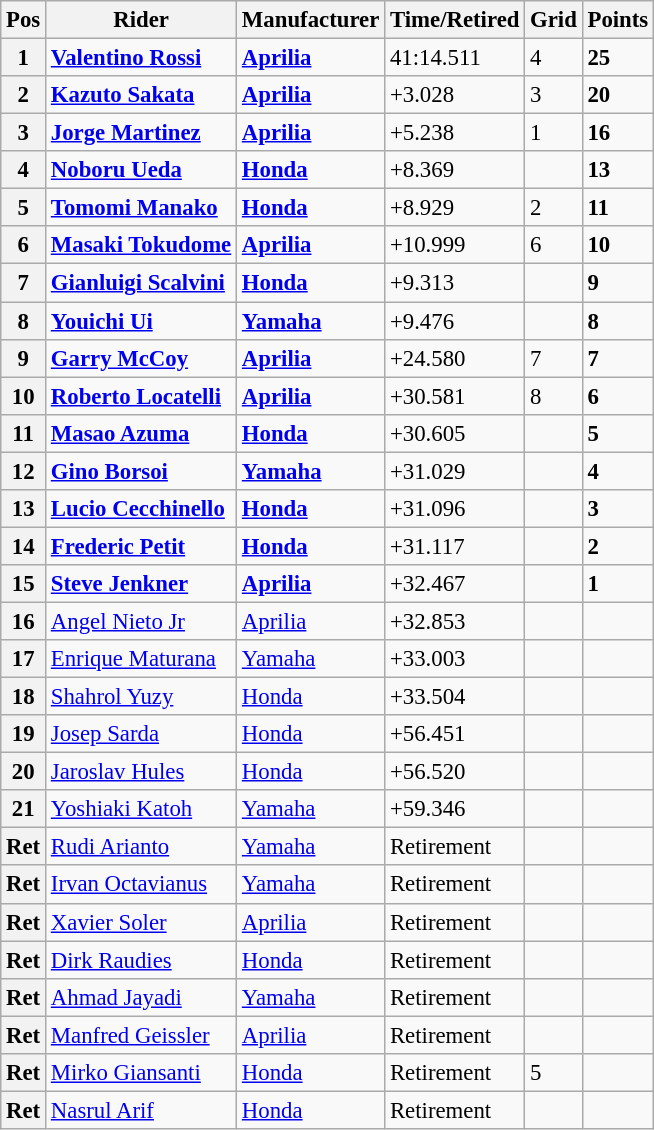<table class="wikitable" style="font-size: 95%;">
<tr>
<th>Pos</th>
<th>Rider</th>
<th>Manufacturer</th>
<th>Time/Retired</th>
<th>Grid</th>
<th>Points</th>
</tr>
<tr>
<th>1</th>
<td> <strong><a href='#'>Valentino Rossi</a></strong></td>
<td><strong><a href='#'>Aprilia</a></strong></td>
<td>41:14.511</td>
<td>4</td>
<td><strong>25</strong></td>
</tr>
<tr>
<th>2</th>
<td> <strong><a href='#'>Kazuto Sakata</a></strong></td>
<td><strong><a href='#'>Aprilia</a></strong></td>
<td>+3.028</td>
<td>3</td>
<td><strong>20</strong></td>
</tr>
<tr>
<th>3</th>
<td> <strong><a href='#'>Jorge Martinez</a></strong></td>
<td><strong><a href='#'>Aprilia</a></strong></td>
<td>+5.238</td>
<td>1</td>
<td><strong>16</strong></td>
</tr>
<tr>
<th>4</th>
<td> <strong><a href='#'>Noboru Ueda</a></strong></td>
<td><strong><a href='#'>Honda</a></strong></td>
<td>+8.369</td>
<td></td>
<td><strong>13</strong></td>
</tr>
<tr>
<th>5</th>
<td> <strong><a href='#'>Tomomi Manako</a></strong></td>
<td><strong><a href='#'>Honda</a></strong></td>
<td>+8.929</td>
<td>2</td>
<td><strong>11</strong></td>
</tr>
<tr>
<th>6</th>
<td> <strong><a href='#'>Masaki Tokudome</a></strong></td>
<td><strong><a href='#'>Aprilia</a></strong></td>
<td>+10.999</td>
<td>6</td>
<td><strong>10</strong></td>
</tr>
<tr>
<th>7</th>
<td> <strong><a href='#'>Gianluigi Scalvini</a></strong></td>
<td><strong><a href='#'>Honda</a></strong></td>
<td>+9.313</td>
<td></td>
<td><strong>9</strong></td>
</tr>
<tr>
<th>8</th>
<td> <strong><a href='#'>Youichi Ui</a></strong></td>
<td><strong><a href='#'>Yamaha</a></strong></td>
<td>+9.476</td>
<td></td>
<td><strong>8</strong></td>
</tr>
<tr>
<th>9</th>
<td> <strong><a href='#'>Garry McCoy</a></strong></td>
<td><strong><a href='#'>Aprilia</a></strong></td>
<td>+24.580</td>
<td>7</td>
<td><strong>7</strong></td>
</tr>
<tr>
<th>10</th>
<td> <strong><a href='#'>Roberto Locatelli</a></strong></td>
<td><strong><a href='#'>Aprilia</a></strong></td>
<td>+30.581</td>
<td>8</td>
<td><strong>6</strong></td>
</tr>
<tr>
<th>11</th>
<td> <strong><a href='#'>Masao Azuma</a></strong></td>
<td><strong><a href='#'>Honda</a></strong></td>
<td>+30.605</td>
<td></td>
<td><strong>5</strong></td>
</tr>
<tr>
<th>12</th>
<td> <strong><a href='#'>Gino Borsoi</a></strong></td>
<td><strong><a href='#'>Yamaha</a></strong></td>
<td>+31.029</td>
<td></td>
<td><strong>4</strong></td>
</tr>
<tr>
<th>13</th>
<td> <strong><a href='#'>Lucio Cecchinello</a></strong></td>
<td><strong><a href='#'>Honda</a></strong></td>
<td>+31.096</td>
<td></td>
<td><strong>3</strong></td>
</tr>
<tr>
<th>14</th>
<td> <strong><a href='#'>Frederic Petit</a></strong></td>
<td><strong><a href='#'>Honda</a></strong></td>
<td>+31.117</td>
<td></td>
<td><strong>2</strong></td>
</tr>
<tr>
<th>15</th>
<td> <strong><a href='#'>Steve Jenkner</a></strong></td>
<td><strong><a href='#'>Aprilia</a></strong></td>
<td>+32.467</td>
<td></td>
<td><strong>1</strong></td>
</tr>
<tr>
<th>16</th>
<td> <a href='#'>Angel Nieto Jr</a></td>
<td><a href='#'>Aprilia</a></td>
<td>+32.853</td>
<td></td>
<td></td>
</tr>
<tr>
<th>17</th>
<td> <a href='#'>Enrique Maturana</a></td>
<td><a href='#'>Yamaha</a></td>
<td>+33.003</td>
<td></td>
<td></td>
</tr>
<tr>
<th>18</th>
<td> <a href='#'>Shahrol Yuzy</a></td>
<td><a href='#'>Honda</a></td>
<td>+33.504</td>
<td></td>
<td></td>
</tr>
<tr>
<th>19</th>
<td> <a href='#'>Josep Sarda</a></td>
<td><a href='#'>Honda</a></td>
<td>+56.451</td>
<td></td>
<td></td>
</tr>
<tr>
<th>20</th>
<td> <a href='#'>Jaroslav Hules</a></td>
<td><a href='#'>Honda</a></td>
<td>+56.520</td>
<td></td>
<td></td>
</tr>
<tr>
<th>21</th>
<td> <a href='#'>Yoshiaki Katoh</a></td>
<td><a href='#'>Yamaha</a></td>
<td>+59.346</td>
<td></td>
<td></td>
</tr>
<tr>
<th>Ret</th>
<td> <a href='#'>Rudi Arianto</a></td>
<td><a href='#'>Yamaha</a></td>
<td>Retirement</td>
<td></td>
<td></td>
</tr>
<tr>
<th>Ret</th>
<td> <a href='#'>Irvan Octavianus</a></td>
<td><a href='#'>Yamaha</a></td>
<td>Retirement</td>
<td></td>
<td></td>
</tr>
<tr>
<th>Ret</th>
<td> <a href='#'>Xavier Soler</a></td>
<td><a href='#'>Aprilia</a></td>
<td>Retirement</td>
<td></td>
<td></td>
</tr>
<tr>
<th>Ret</th>
<td> <a href='#'>Dirk Raudies</a></td>
<td><a href='#'>Honda</a></td>
<td>Retirement</td>
<td></td>
<td></td>
</tr>
<tr>
<th>Ret</th>
<td> <a href='#'>Ahmad Jayadi</a></td>
<td><a href='#'>Yamaha</a></td>
<td>Retirement</td>
<td></td>
<td></td>
</tr>
<tr>
<th>Ret</th>
<td> <a href='#'>Manfred Geissler</a></td>
<td><a href='#'>Aprilia</a></td>
<td>Retirement</td>
<td></td>
<td></td>
</tr>
<tr>
<th>Ret</th>
<td> <a href='#'>Mirko Giansanti</a></td>
<td><a href='#'>Honda</a></td>
<td>Retirement</td>
<td>5</td>
<td></td>
</tr>
<tr>
<th>Ret</th>
<td> <a href='#'>Nasrul Arif</a></td>
<td><a href='#'>Honda</a></td>
<td>Retirement</td>
<td></td>
<td></td>
</tr>
</table>
